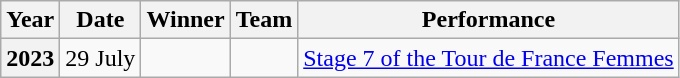<table class="wikitable sortable">
<tr>
<th scope="col">Year</th>
<th scope="col">Date</th>
<th scope="col">Winner</th>
<th scope="col">Team</th>
<th scope="col">Performance</th>
</tr>
<tr>
<th>2023</th>
<td>29 July</td>
<td></td>
<td></td>
<td><a href='#'>Stage 7 of the Tour de France Femmes</a></td>
</tr>
</table>
